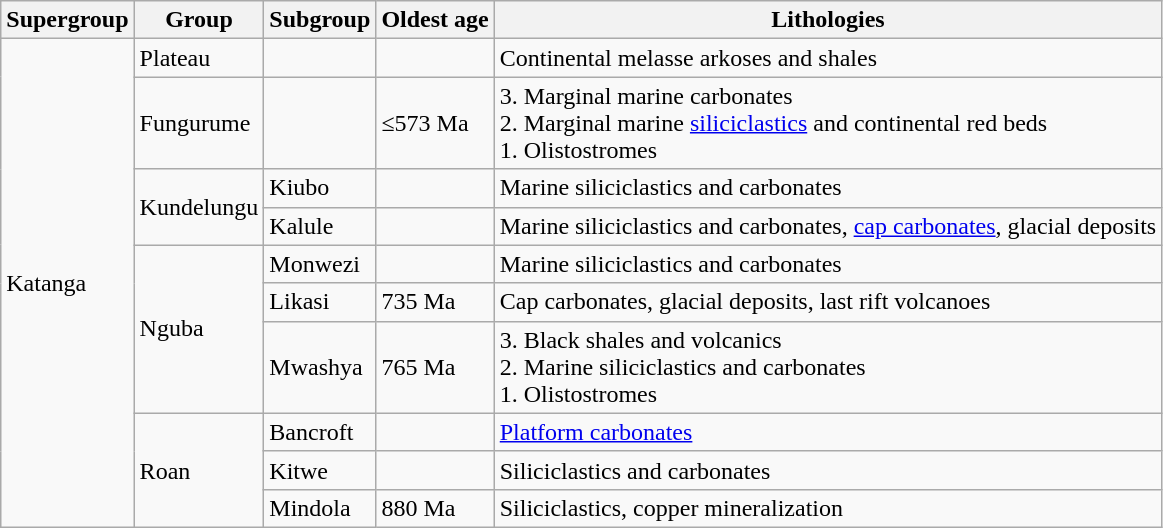<table class=wikitable>
<tr>
<th>Supergroup</th>
<th>Group</th>
<th>Subgroup</th>
<th>Oldest age</th>
<th>Lithologies</th>
</tr>
<tr>
<td rowspan=10>Katanga</td>
<td>Plateau</td>
<td></td>
<td></td>
<td>Continental melasse arkoses and shales</td>
</tr>
<tr>
<td>Fungurume</td>
<td></td>
<td>≤573 Ma</td>
<td>3. Marginal marine carbonates<br>2. Marginal marine <a href='#'>siliciclastics</a> and continental red beds<br>1. Olistostromes</td>
</tr>
<tr>
<td rowspan=2>Kundelungu</td>
<td>Kiubo</td>
<td></td>
<td>Marine siliciclastics and carbonates</td>
</tr>
<tr>
<td>Kalule</td>
<td></td>
<td>Marine siliciclastics and carbonates, <a href='#'>cap carbonates</a>, glacial deposits</td>
</tr>
<tr>
<td rowspan=3>Nguba</td>
<td>Monwezi</td>
<td></td>
<td>Marine siliciclastics and carbonates</td>
</tr>
<tr>
<td>Likasi</td>
<td>735 Ma</td>
<td>Cap carbonates, glacial deposits, last rift volcanoes</td>
</tr>
<tr>
<td>Mwashya</td>
<td>765 Ma</td>
<td>3. Black shales and volcanics<br>2. Marine siliciclastics and carbonates <br>1. Olistostromes</td>
</tr>
<tr>
<td rowspan=3>Roan</td>
<td>Bancroft</td>
<td></td>
<td><a href='#'>Platform carbonates</a></td>
</tr>
<tr>
<td>Kitwe</td>
<td></td>
<td>Siliciclastics and carbonates</td>
</tr>
<tr>
<td>Mindola</td>
<td>880 Ma</td>
<td>Siliciclastics, copper mineralization</td>
</tr>
</table>
